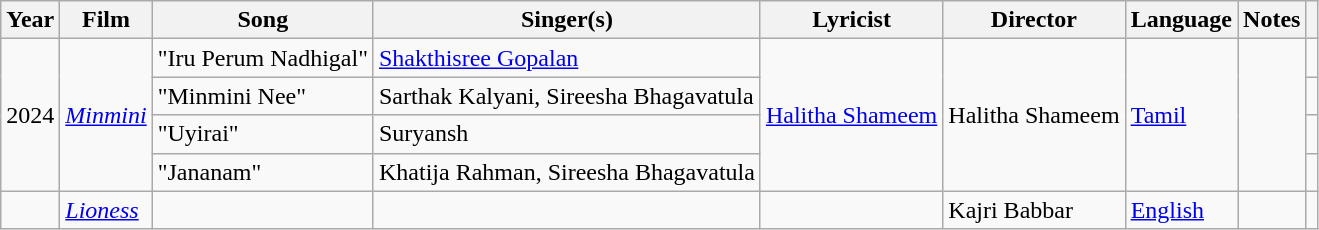<table class="wikitable">
<tr>
<th scope="col">Year</th>
<th scope="col">Film</th>
<th scope="col">Song</th>
<th scope="col">Singer(s)</th>
<th scope="col">Lyricist</th>
<th scope="col">Director</th>
<th scope="col">Language</th>
<th scope="col">Notes</th>
<th scope="col"></th>
</tr>
<tr>
<td rowspan="4">2024</td>
<td rowspan="4"><em><a href='#'>Minmini</a></em></td>
<td>"Iru Perum Nadhigal"</td>
<td><a href='#'>Shakthisree Gopalan</a></td>
<td rowspan="4"><a href='#'>Halitha Shameem</a></td>
<td rowspan="4">Halitha Shameem</td>
<td rowspan="4"><a href='#'>Tamil</a></td>
<td rowspan="4"></td>
<td></td>
</tr>
<tr>
<td>"Minmini Nee"</td>
<td>Sarthak Kalyani, Sireesha Bhagavatula</td>
<td></td>
</tr>
<tr>
<td>"Uyirai"</td>
<td>Suryansh</td>
<td></td>
</tr>
<tr>
<td>"Jananam"</td>
<td>Khatija Rahman, Sireesha Bhagavatula</td>
<td></td>
</tr>
<tr>
<td></td>
<td><em><a href='#'>Lioness</a></em></td>
<td></td>
<td></td>
<td></td>
<td>Kajri Babbar</td>
<td><a href='#'>English</a></td>
<td></td>
<td></td>
</tr>
</table>
